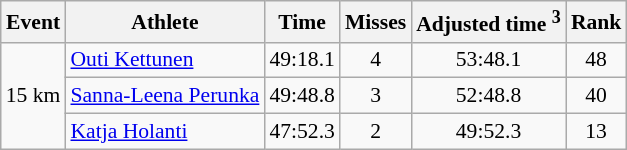<table class="wikitable" style="font-size:90%">
<tr>
<th>Event</th>
<th>Athlete</th>
<th>Time</th>
<th>Misses</th>
<th>Adjusted time <sup>3</sup></th>
<th>Rank</th>
</tr>
<tr>
<td rowspan="3">15 km</td>
<td><a href='#'>Outi Kettunen</a></td>
<td align="center">49:18.1</td>
<td align="center">4</td>
<td align="center">53:48.1</td>
<td align="center">48</td>
</tr>
<tr>
<td><a href='#'>Sanna-Leena Perunka</a></td>
<td align="center">49:48.8</td>
<td align="center">3</td>
<td align="center">52:48.8</td>
<td align="center">40</td>
</tr>
<tr>
<td><a href='#'>Katja Holanti</a></td>
<td align="center">47:52.3</td>
<td align="center">2</td>
<td align="center">49:52.3</td>
<td align="center">13</td>
</tr>
</table>
